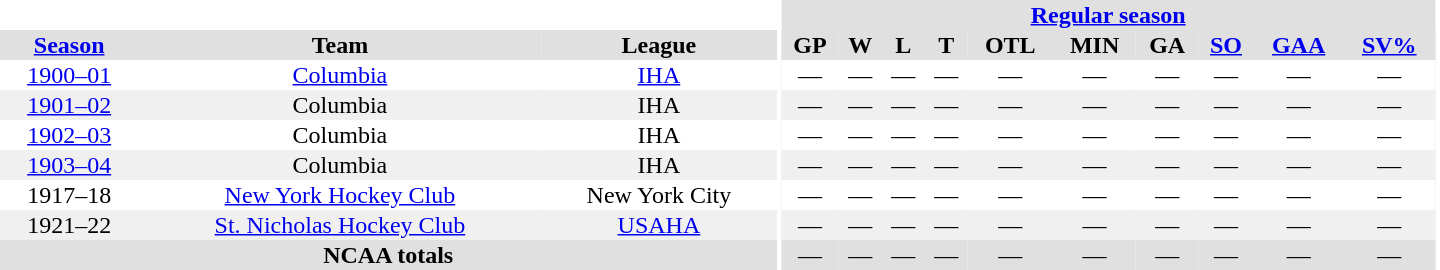<table border="0" cellpadding="1" cellspacing="0" style="text-align:center; width:60em">
<tr bgcolor="#e0e0e0">
<th colspan="3" bgcolor="#ffffff"></th>
<th rowspan="99" bgcolor="#ffffff"></th>
<th colspan="10"><a href='#'>Regular season</a></th>
<th rowspan="99" bgcolor="#ffffff"></th>
</tr>
<tr bgcolor="#e0e0e0">
<th><a href='#'>Season</a></th>
<th>Team</th>
<th>League</th>
<th>GP</th>
<th>W</th>
<th>L</th>
<th>T</th>
<th>OTL</th>
<th>MIN</th>
<th>GA</th>
<th><a href='#'>SO</a></th>
<th><a href='#'>GAA</a></th>
<th><a href='#'>SV%</a></th>
</tr>
<tr>
<td><a href='#'>1900–01</a></td>
<td><a href='#'>Columbia</a></td>
<td><a href='#'>IHA</a></td>
<td>—</td>
<td>—</td>
<td>—</td>
<td>—</td>
<td>—</td>
<td>—</td>
<td>—</td>
<td>—</td>
<td>—</td>
<td>—</td>
</tr>
<tr bgcolor="#f0f0f0">
<td><a href='#'>1901–02</a></td>
<td>Columbia</td>
<td>IHA</td>
<td>—</td>
<td>—</td>
<td>—</td>
<td>—</td>
<td>—</td>
<td>—</td>
<td>—</td>
<td>—</td>
<td>—</td>
<td>—</td>
</tr>
<tr>
<td><a href='#'>1902–03</a></td>
<td>Columbia</td>
<td>IHA</td>
<td>—</td>
<td>—</td>
<td>—</td>
<td>—</td>
<td>—</td>
<td>—</td>
<td>—</td>
<td>—</td>
<td>—</td>
<td>—</td>
</tr>
<tr bgcolor="#f0f0f0">
<td><a href='#'>1903–04</a></td>
<td>Columbia</td>
<td>IHA</td>
<td>—</td>
<td>—</td>
<td>—</td>
<td>—</td>
<td>—</td>
<td>—</td>
<td>—</td>
<td>—</td>
<td>—</td>
<td>—</td>
</tr>
<tr>
<td>1917–18</td>
<td><a href='#'>New York Hockey Club</a></td>
<td>New York City</td>
<td>—</td>
<td>—</td>
<td>—</td>
<td>—</td>
<td>—</td>
<td>—</td>
<td>—</td>
<td>—</td>
<td>—</td>
<td>—</td>
</tr>
<tr bgcolor="#f0f0f0">
<td>1921–22</td>
<td><a href='#'>St. Nicholas Hockey Club</a></td>
<td><a href='#'>USAHA</a></td>
<td>—</td>
<td>—</td>
<td>—</td>
<td>—</td>
<td>—</td>
<td>—</td>
<td>—</td>
<td>—</td>
<td>—</td>
<td>—</td>
</tr>
<tr bgcolor="#e0e0e0">
<th colspan="3">NCAA totals</th>
<td>—</td>
<td>—</td>
<td>—</td>
<td>—</td>
<td>—</td>
<td>—</td>
<td>—</td>
<td>—</td>
<td>—</td>
<td>—</td>
</tr>
</table>
